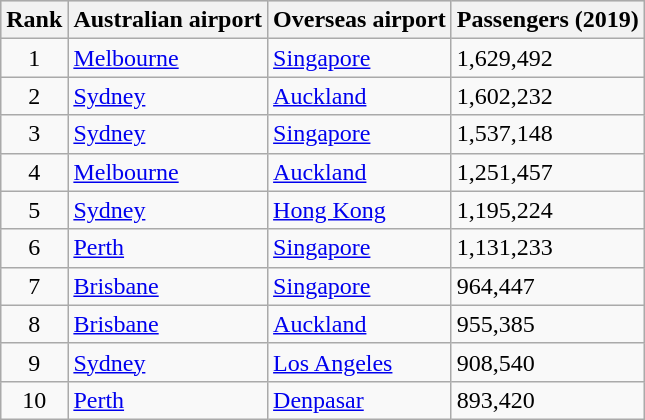<table class="wikitable sortable">
<tr style="background:lightgrey;">
<th>Rank</th>
<th>Australian airport</th>
<th>Overseas airport</th>
<th>Passengers (2019)</th>
</tr>
<tr>
<td align=center>1</td>
<td> <a href='#'>Melbourne</a></td>
<td> <a href='#'>Singapore</a></td>
<td>1,629,492</td>
</tr>
<tr>
<td align=center>2</td>
<td> <a href='#'>Sydney</a></td>
<td> <a href='#'>Auckland</a></td>
<td>1,602,232</td>
</tr>
<tr>
<td align=center>3</td>
<td> <a href='#'>Sydney</a></td>
<td> <a href='#'>Singapore</a></td>
<td>1,537,148</td>
</tr>
<tr>
<td align=center>4</td>
<td> <a href='#'>Melbourne</a></td>
<td> <a href='#'>Auckland</a></td>
<td>1,251,457</td>
</tr>
<tr>
<td align=center>5</td>
<td> <a href='#'>Sydney</a></td>
<td> <a href='#'>Hong Kong</a></td>
<td>1,195,224</td>
</tr>
<tr>
<td align=center>6</td>
<td> <a href='#'>Perth</a></td>
<td> <a href='#'>Singapore</a></td>
<td>1,131,233</td>
</tr>
<tr>
<td align=center>7</td>
<td> <a href='#'>Brisbane</a></td>
<td> <a href='#'>Singapore</a></td>
<td>964,447</td>
</tr>
<tr>
<td align=center>8</td>
<td> <a href='#'>Brisbane</a></td>
<td> <a href='#'>Auckland</a></td>
<td>955,385</td>
</tr>
<tr>
<td align=center>9</td>
<td> <a href='#'>Sydney</a></td>
<td> <a href='#'>Los Angeles</a></td>
<td>908,540</td>
</tr>
<tr>
<td align=center>10</td>
<td> <a href='#'>Perth</a></td>
<td> <a href='#'>Denpasar</a></td>
<td>893,420</td>
</tr>
</table>
